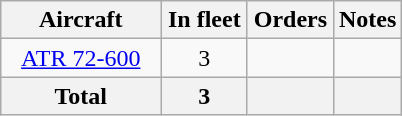<table class="wikitable" style="border-collapse:collapse;text-align:center;margin:auto;">
<tr>
<th width="100pt">Aircraft</th>
<th width="50pt">In fleet</th>
<th width="50pt">Orders</th>
<th>Notes</th>
</tr>
<tr>
<td><a href='#'>ATR 72-600</a></td>
<td>3</td>
<td></td>
<td></td>
</tr>
<tr>
<th>Total</th>
<th>3</th>
<th></th>
<th></th>
</tr>
</table>
